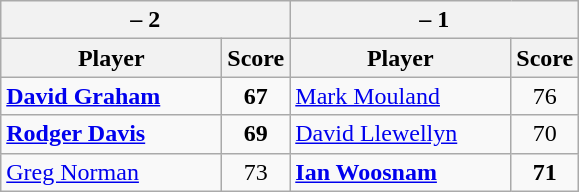<table class=wikitable>
<tr>
<th colspan=2> – 2</th>
<th colspan=2> – 1</th>
</tr>
<tr>
<th width=140>Player</th>
<th>Score</th>
<th width=140>Player</th>
<th>Score</th>
</tr>
<tr>
<td><strong><a href='#'>David Graham</a></strong></td>
<td align=center><strong>67</strong></td>
<td><a href='#'>Mark Mouland</a></td>
<td align=center>76</td>
</tr>
<tr>
<td><strong><a href='#'>Rodger Davis</a></strong></td>
<td align=center><strong>69</strong></td>
<td><a href='#'>David Llewellyn</a></td>
<td align=center>70</td>
</tr>
<tr>
<td><a href='#'>Greg Norman</a></td>
<td align=center>73</td>
<td><strong><a href='#'>Ian Woosnam</a></strong></td>
<td align=center><strong>71</strong></td>
</tr>
</table>
